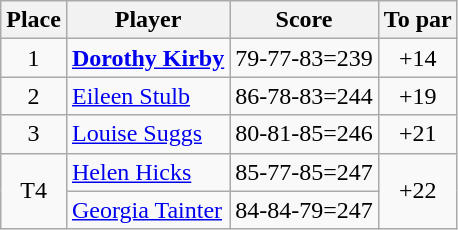<table class="wikitable">
<tr>
<th>Place</th>
<th>Player</th>
<th>Score</th>
<th>To par</th>
</tr>
<tr>
<td align=center>1</td>
<td> <strong><a href='#'>Dorothy Kirby</a></strong></td>
<td>79-77-83=239</td>
<td align=center>+14</td>
</tr>
<tr>
<td align=center>2</td>
<td> <a href='#'>Eileen Stulb</a></td>
<td>86-78-83=244</td>
<td align=center>+19</td>
</tr>
<tr>
<td align=center>3</td>
<td> <a href='#'>Louise Suggs</a></td>
<td>80-81-85=246</td>
<td align=center>+21</td>
</tr>
<tr>
<td align=center rowspan=2>T4</td>
<td> <a href='#'>Helen Hicks</a></td>
<td>85-77-85=247</td>
<td align=center rowspan=2>+22</td>
</tr>
<tr>
<td> <a href='#'>Georgia Tainter</a></td>
<td>84-84-79=247</td>
</tr>
</table>
